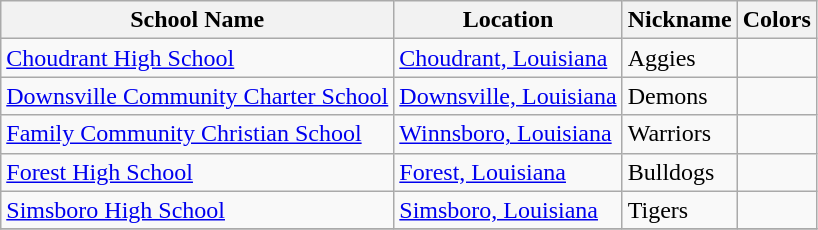<table class="wikitable">
<tr>
<th>School Name</th>
<th>Location</th>
<th>Nickname</th>
<th>Colors</th>
</tr>
<tr>
<td><a href='#'>Choudrant High School</a></td>
<td><a href='#'>Choudrant, Louisiana</a></td>
<td>Aggies</td>
<td>  </td>
</tr>
<tr>
<td><a href='#'>Downsville Community Charter School</a></td>
<td><a href='#'>Downsville, Louisiana</a></td>
<td>Demons</td>
<td>  </td>
</tr>
<tr>
<td><a href='#'>Family Community Christian School</a></td>
<td><a href='#'>Winnsboro, Louisiana</a></td>
<td>Warriors</td>
<td>  </td>
</tr>
<tr>
<td><a href='#'>Forest High School</a></td>
<td><a href='#'>Forest, Louisiana</a></td>
<td>Bulldogs</td>
<td>  </td>
</tr>
<tr>
<td><a href='#'>Simsboro High School</a></td>
<td><a href='#'>Simsboro, Louisiana</a></td>
<td>Tigers</td>
<td> </td>
</tr>
<tr>
</tr>
</table>
